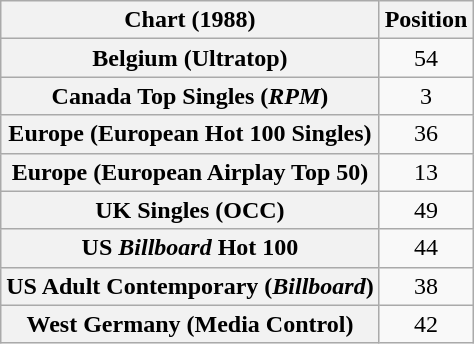<table class="wikitable sortable plainrowheaders" style="text-align:center">
<tr>
<th scope="col">Chart (1988)</th>
<th scope="col">Position</th>
</tr>
<tr>
<th scope="row">Belgium (Ultratop)</th>
<td>54</td>
</tr>
<tr>
<th scope="row">Canada Top Singles (<em>RPM</em>)</th>
<td>3</td>
</tr>
<tr>
<th scope="row">Europe (European Hot 100 Singles)</th>
<td>36</td>
</tr>
<tr>
<th scope="row">Europe (European Airplay Top 50)</th>
<td>13</td>
</tr>
<tr>
<th scope="row">UK Singles (OCC)</th>
<td>49</td>
</tr>
<tr>
<th scope="row">US <em>Billboard</em> Hot 100</th>
<td>44</td>
</tr>
<tr>
<th scope="row">US Adult Contemporary (<em>Billboard</em>)</th>
<td>38</td>
</tr>
<tr>
<th scope="row">West Germany (Media Control)</th>
<td>42</td>
</tr>
</table>
